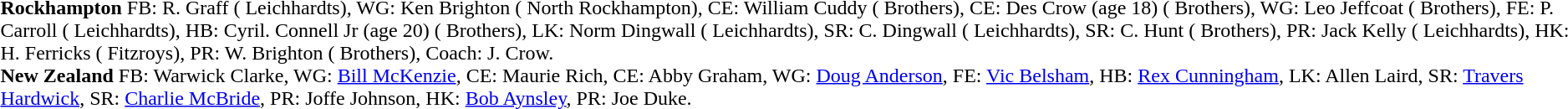<table width="100%" class="mw-collapsible mw-collapsed">
<tr>
<td valign="top" width="50%"><br><strong>Rockhampton</strong> FB: R. Graff ( Leichhardts), WG: Ken Brighton ( North Rockhampton), CE: William Cuddy ( Brothers), CE: Des Crow (age 18) ( Brothers), WG: Leo Jeffcoat ( Brothers), FE: P. Carroll ( Leichhardts), HB: Cyril. Connell Jr (age 20) ( Brothers), LK: Norm Dingwall ( Leichhardts), SR: C. Dingwall ( Leichhardts), SR: C. Hunt ( Brothers), PR: Jack Kelly ( Leichhardts), HK: H. Ferricks ( Fitzroys), PR: W. Brighton ( Brothers), Coach: J. Crow.<br>
<strong>New Zealand</strong> FB: Warwick Clarke, WG: <a href='#'>Bill McKenzie</a>, CE: Maurie Rich, CE: Abby Graham, WG: <a href='#'>Doug Anderson</a>, FE: <a href='#'>Vic Belsham</a>, HB: <a href='#'>Rex Cunningham</a>, LK: Allen Laird, SR: <a href='#'>Travers Hardwick</a>, SR: <a href='#'>Charlie McBride</a>, PR: Joffe Johnson, HK: <a href='#'>Bob Aynsley</a>, PR: Joe Duke.</td>
</tr>
</table>
